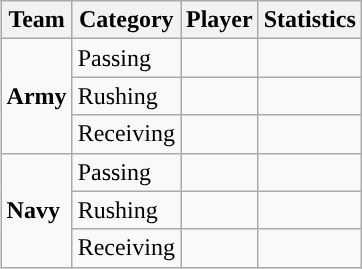<table class="wikitable" style="float: right;">
<tr>
<th>Team</th>
<th>Category</th>
<th>Player</th>
<th>Statistics</th>
</tr>
<tr>
<td rowspan=3><strong>Army</strong></td>
<td>Passing</td>
<td></td>
<td></td>
</tr>
<tr>
<td>Rushing</td>
<td></td>
<td></td>
</tr>
<tr>
<td>Receiving</td>
<td></td>
<td></td>
</tr>
<tr>
<td rowspan=3><strong>Navy</strong></td>
<td>Passing</td>
<td></td>
<td></td>
</tr>
<tr>
<td>Rushing</td>
<td></td>
<td></td>
</tr>
<tr>
<td>Receiving</td>
<td></td>
<td></td>
</tr>
</table>
